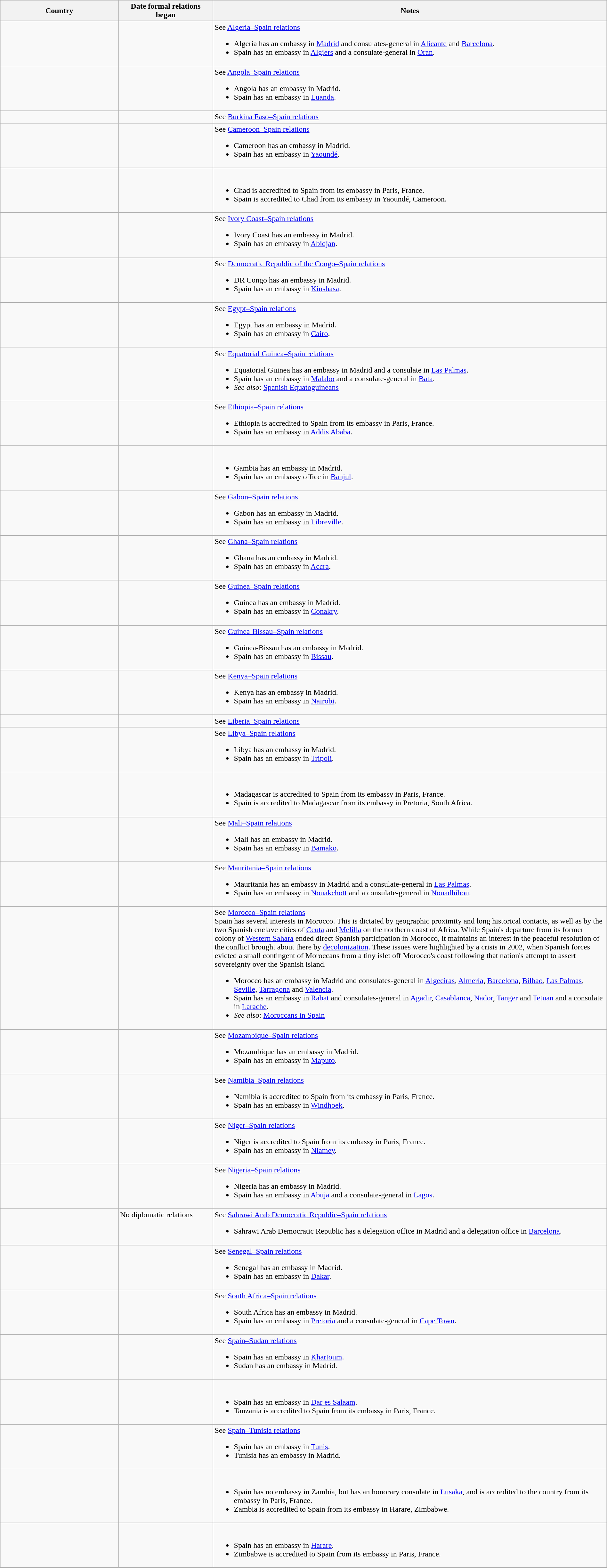<table class="wikitable sortable" style="width:100%; margin:auto;">
<tr>
<th style="width:15%;">Country</th>
<th style="width:12%;">Date formal relations began</th>
<th style="width:50%;">Notes</th>
</tr>
<tr valign="top">
<td></td>
<td></td>
<td>See <a href='#'>Algeria–Spain relations</a><br><ul><li>Algeria has an embassy in <a href='#'>Madrid</a> and consulates-general in <a href='#'>Alicante</a> and <a href='#'>Barcelona</a>.</li><li>Spain has an embassy in <a href='#'>Algiers</a> and a consulate-general in <a href='#'>Oran</a>.</li></ul></td>
</tr>
<tr valign="top">
<td></td>
<td></td>
<td>See <a href='#'>Angola–Spain relations</a><br><ul><li>Angola has an embassy in Madrid.</li><li>Spain has an embassy in <a href='#'>Luanda</a>.</li></ul></td>
</tr>
<tr valign="top">
<td></td>
<td></td>
<td>See <a href='#'>Burkina Faso–Spain relations</a></td>
</tr>
<tr valign="top">
<td></td>
<td></td>
<td>See <a href='#'>Cameroon–Spain relations</a><br><ul><li>Cameroon has an embassy in Madrid.</li><li>Spain has an embassy in <a href='#'>Yaoundé</a>.</li></ul></td>
</tr>
<tr valign="top">
<td></td>
<td></td>
<td><br><ul><li>Chad is accredited to Spain from its embassy in Paris, France.</li><li>Spain is accredited to Chad from its embassy in Yaoundé, Cameroon.</li></ul></td>
</tr>
<tr valign="top">
<td></td>
<td></td>
<td>See <a href='#'>Ivory Coast–Spain relations</a><br><ul><li>Ivory Coast has an embassy in Madrid.</li><li>Spain has an embassy in <a href='#'>Abidjan</a>.</li></ul></td>
</tr>
<tr valign="top">
<td></td>
<td></td>
<td>See <a href='#'>Democratic Republic of the Congo–Spain relations</a><br><ul><li>DR Congo has an embassy in Madrid.</li><li>Spain has an embassy in <a href='#'>Kinshasa</a>.</li></ul></td>
</tr>
<tr valign="top">
<td></td>
<td></td>
<td>See <a href='#'>Egypt–Spain relations</a><br><ul><li>Egypt has an embassy in Madrid.</li><li>Spain has an embassy in <a href='#'>Cairo</a>.</li></ul></td>
</tr>
<tr valign="top">
<td></td>
<td></td>
<td>See <a href='#'>Equatorial Guinea–Spain relations</a><br><ul><li>Equatorial Guinea has an embassy in Madrid and a consulate in <a href='#'>Las Palmas</a>.</li><li>Spain has an embassy in <a href='#'>Malabo</a> and a consulate-general in <a href='#'>Bata</a>.</li><li><em>See also</em>: <a href='#'>Spanish Equatoguineans</a></li></ul></td>
</tr>
<tr valign="top">
<td></td>
<td></td>
<td>See <a href='#'>Ethiopia–Spain relations</a><br><ul><li>Ethiopia is accredited to Spain from its embassy in Paris, France.</li><li>Spain has an embassy in <a href='#'>Addis Ababa</a>.</li></ul></td>
</tr>
<tr valign="top">
<td></td>
<td></td>
<td><br><ul><li>Gambia has an embassy in Madrid.</li><li>Spain has an embassy office in <a href='#'>Banjul</a>.</li></ul></td>
</tr>
<tr valign="top">
<td></td>
<td></td>
<td>See <a href='#'>Gabon–Spain relations</a><br><ul><li>Gabon has an embassy in Madrid.</li><li>Spain has an embassy in <a href='#'>Libreville</a>.</li></ul></td>
</tr>
<tr valign="top">
<td></td>
<td></td>
<td>See <a href='#'>Ghana–Spain relations</a><br><ul><li>Ghana has an embassy in Madrid.</li><li>Spain has an embassy in <a href='#'>Accra</a>.</li></ul></td>
</tr>
<tr valign="top">
<td></td>
<td></td>
<td>See <a href='#'>Guinea–Spain relations</a><br><ul><li>Guinea has an embassy in Madrid.</li><li>Spain has an embassy in <a href='#'>Conakry</a>.</li></ul></td>
</tr>
<tr valign="top">
<td></td>
<td></td>
<td>See <a href='#'>Guinea-Bissau–Spain relations</a><br><ul><li>Guinea-Bissau has an embassy in Madrid.</li><li>Spain has an embassy in <a href='#'>Bissau</a>.</li></ul></td>
</tr>
<tr valign="top">
<td></td>
<td></td>
<td>See <a href='#'>Kenya–Spain relations</a><br><ul><li>Kenya has an embassy in Madrid.</li><li>Spain has an embassy in <a href='#'>Nairobi</a>.</li></ul></td>
</tr>
<tr valign="top">
<td></td>
<td></td>
<td>See <a href='#'>Liberia–Spain relations</a></td>
</tr>
<tr valign="top">
<td></td>
<td></td>
<td>See <a href='#'>Libya–Spain relations</a><br><ul><li>Libya has an embassy in Madrid.</li><li>Spain has an embassy in <a href='#'>Tripoli</a>.</li></ul></td>
</tr>
<tr valign="top">
<td></td>
<td></td>
<td><br><ul><li>Madagascar is accredited to Spain from its embassy in Paris, France.</li><li>Spain is accredited to Madagascar from its embassy in Pretoria, South Africa.</li></ul></td>
</tr>
<tr valign="top">
<td></td>
<td></td>
<td>See <a href='#'>Mali–Spain relations</a><br><ul><li>Mali has an embassy in Madrid.</li><li>Spain has an embassy in <a href='#'>Bamako</a>.</li></ul></td>
</tr>
<tr valign="top">
<td></td>
<td></td>
<td>See <a href='#'>Mauritania–Spain relations</a><br><ul><li>Mauritania has an embassy in Madrid and a consulate-general in <a href='#'>Las Palmas</a>.</li><li>Spain has an embassy in <a href='#'>Nouakchott</a> and a consulate-general in <a href='#'>Nouadhibou</a>.</li></ul></td>
</tr>
<tr valign="top">
<td></td>
<td></td>
<td>See <a href='#'>Morocco–Spain relations</a><br>Spain has several interests in Morocco. This is dictated by geographic proximity and long historical contacts, as well as by the two Spanish enclave cities of <a href='#'>Ceuta</a> and <a href='#'>Melilla</a> on the northern coast of Africa. While Spain's departure from its former colony of <a href='#'>Western Sahara</a> ended direct Spanish participation in Morocco, it maintains an interest in the peaceful resolution of the conflict brought about there by <a href='#'>decolonization</a>. These issues were highlighted by a crisis in 2002, when Spanish forces evicted a small contingent of Moroccans from a tiny islet off Morocco's coast following that nation's attempt to assert sovereignty over the Spanish island.<ul><li>Morocco has an embassy in Madrid and consulates-general in <a href='#'>Algeciras</a>, <a href='#'>Almería</a>, <a href='#'>Barcelona</a>, <a href='#'>Bilbao</a>, <a href='#'>Las Palmas</a>, <a href='#'>Seville</a>, <a href='#'>Tarragona</a> and <a href='#'>Valencia</a>.</li><li>Spain has an embassy in <a href='#'>Rabat</a> and consulates-general in <a href='#'>Agadir</a>, <a href='#'>Casablanca</a>, <a href='#'>Nador</a>, <a href='#'>Tanger</a> and <a href='#'>Tetuan</a> and a consulate in <a href='#'>Larache</a>.</li><li><em>See also</em>: <a href='#'>Moroccans in Spain</a></li></ul></td>
</tr>
<tr valign="top">
<td></td>
<td></td>
<td>See <a href='#'>Mozambique–Spain relations</a><br><ul><li>Mozambique has an embassy in Madrid.</li><li>Spain has an embassy in <a href='#'>Maputo</a>.</li></ul></td>
</tr>
<tr valign="top">
<td></td>
<td></td>
<td>See <a href='#'>Namibia–Spain relations</a><br><ul><li>Namibia is accredited to Spain from its embassy in Paris, France.</li><li>Spain has an embassy in <a href='#'>Windhoek</a>.</li></ul></td>
</tr>
<tr valign="top">
<td></td>
<td></td>
<td>See <a href='#'>Niger–Spain relations</a><br><ul><li>Niger is accredited to Spain from its embassy in Paris, France.</li><li>Spain has an embassy in <a href='#'>Niamey</a>.</li></ul></td>
</tr>
<tr valign="top">
<td></td>
<td></td>
<td>See <a href='#'>Nigeria–Spain relations</a><br><ul><li>Nigeria has an embassy in Madrid.</li><li>Spain has an embassy in <a href='#'>Abuja</a> and a consulate-general in <a href='#'>Lagos</a>.</li></ul></td>
</tr>
<tr valign="top">
<td></td>
<td>No diplomatic relations</td>
<td>See <a href='#'>Sahrawi Arab Democratic Republic–Spain relations</a><br><ul><li>Sahrawi Arab Democratic Republic has a delegation office in Madrid and a delegation office in <a href='#'>Barcelona</a>.</li></ul></td>
</tr>
<tr valign="top">
<td></td>
<td></td>
<td>See <a href='#'>Senegal–Spain relations</a><br><ul><li>Senegal has an embassy in Madrid.</li><li>Spain has an embassy in <a href='#'>Dakar</a>.</li></ul></td>
</tr>
<tr valign="top">
<td></td>
<td></td>
<td>See <a href='#'>South Africa–Spain relations</a><br><ul><li>South Africa has an embassy in Madrid.</li><li>Spain has an embassy in <a href='#'>Pretoria</a> and a consulate-general in <a href='#'>Cape Town</a>.</li></ul></td>
</tr>
<tr valign="top">
<td></td>
<td></td>
<td>See <a href='#'>Spain–Sudan relations</a><br><ul><li>Spain has an embassy in <a href='#'>Khartoum</a>.</li><li>Sudan has an embassy in Madrid.</li></ul></td>
</tr>
<tr valign="top">
<td></td>
<td></td>
<td><br><ul><li>Spain has an embassy in <a href='#'>Dar es Salaam</a>.</li><li>Tanzania is accredited to Spain from its embassy in Paris, France.</li></ul></td>
</tr>
<tr valign="top">
<td></td>
<td></td>
<td>See <a href='#'>Spain–Tunisia relations</a><br><ul><li>Spain has an embassy in <a href='#'>Tunis</a>.</li><li>Tunisia has an embassy in Madrid.</li></ul></td>
</tr>
<tr valign="top">
<td></td>
<td></td>
<td><br><ul><li>Spain has no embassy in Zambia, but has an honorary consulate in <a href='#'>Lusaka</a>, and is accredited to the country from its embassy in Paris, France.</li><li>Zambia is accredited to Spain from its embassy in Harare, Zimbabwe.</li></ul></td>
</tr>
<tr valign="top">
<td></td>
<td></td>
<td><br><ul><li>Spain has an embassy in <a href='#'>Harare</a>.</li><li>Zimbabwe is accredited to Spain from its embassy in Paris, France.</li></ul></td>
</tr>
</table>
